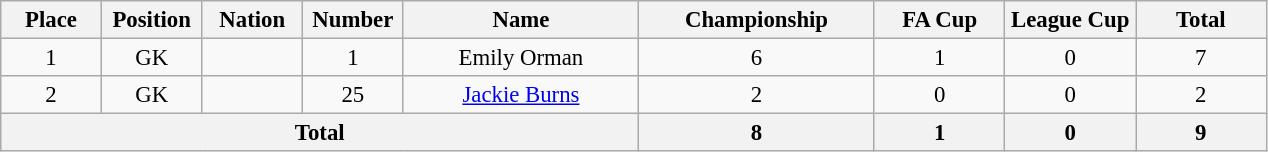<table class="wikitable" style="font-size: 95%; text-align: center;">
<tr>
<th width=60>Place</th>
<th width=60>Position</th>
<th width=60>Nation</th>
<th width=60>Number</th>
<th width=150>Name</th>
<th width=150>Championship</th>
<th width=80>FA Cup</th>
<th width=80>League Cup</th>
<th width=80>Total</th>
</tr>
<tr>
<td>1</td>
<td>GK</td>
<td></td>
<td>1</td>
<td>Emily Orman</td>
<td>6</td>
<td>1</td>
<td>0</td>
<td>7</td>
</tr>
<tr>
<td>2</td>
<td>GK</td>
<td></td>
<td>25</td>
<td><a href='#'>Jackie Burns</a></td>
<td>2</td>
<td>0</td>
<td>0</td>
<td>2</td>
</tr>
<tr>
<th colspan=5>Total</th>
<th>8</th>
<th>1</th>
<th>0</th>
<th>9</th>
</tr>
</table>
